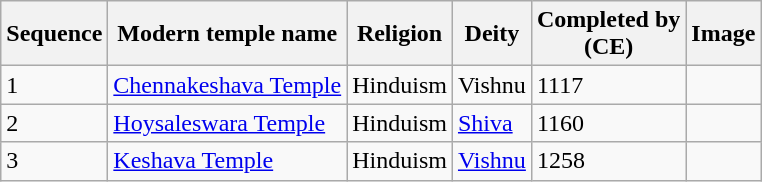<table class="wikitable sortable">
<tr>
<th>Sequence</th>
<th>Modern temple name</th>
<th>Religion</th>
<th>Deity</th>
<th>Completed by<br>(CE)</th>
<th class="unsortable">Image</th>
</tr>
<tr>
<td>1</td>
<td><a href='#'>Chennakeshava Temple</a></td>
<td>Hinduism</td>
<td>Vishnu</td>
<td>1117</td>
<td></td>
</tr>
<tr>
<td>2</td>
<td><a href='#'>Hoysaleswara Temple</a></td>
<td>Hinduism</td>
<td><a href='#'>Shiva</a></td>
<td>1160</td>
<td></td>
</tr>
<tr>
<td>3</td>
<td><a href='#'>Keshava Temple</a></td>
<td>Hinduism</td>
<td><a href='#'>Vishnu</a></td>
<td>1258</td>
<td></td>
</tr>
</table>
